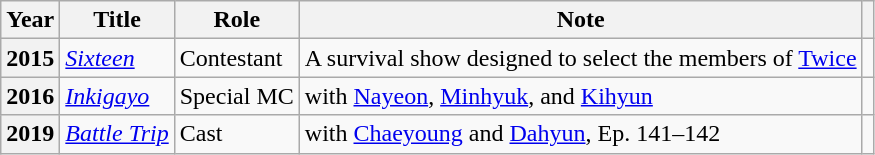<table class="wikitable plainrowheaders sortable">
<tr>
<th scope="col">Year</th>
<th scope="col">Title</th>
<th scope="col">Role</th>
<th scope="col">Note</th>
<th scope="col" class="unsortable"></th>
</tr>
<tr>
<th scope="row">2015</th>
<td><em><a href='#'>Sixteen</a></em></td>
<td>Contestant</td>
<td>A survival show designed to select the members of <a href='#'>Twice</a></td>
<td style="text-align:center"></td>
</tr>
<tr>
<th scope="row">2016</th>
<td><em><a href='#'>Inkigayo</a></em></td>
<td>Special MC</td>
<td>with <a href='#'>Nayeon</a>, <a href='#'>Minhyuk</a>, and <a href='#'>Kihyun</a></td>
<td style="text-align:center"></td>
</tr>
<tr>
<th scope="row">2019</th>
<td><em><a href='#'>Battle Trip</a></em></td>
<td>Cast</td>
<td>with <a href='#'>Chaeyoung</a> and <a href='#'>Dahyun</a>, Ep. 141–142</td>
<td style="text-align:center"></td>
</tr>
</table>
